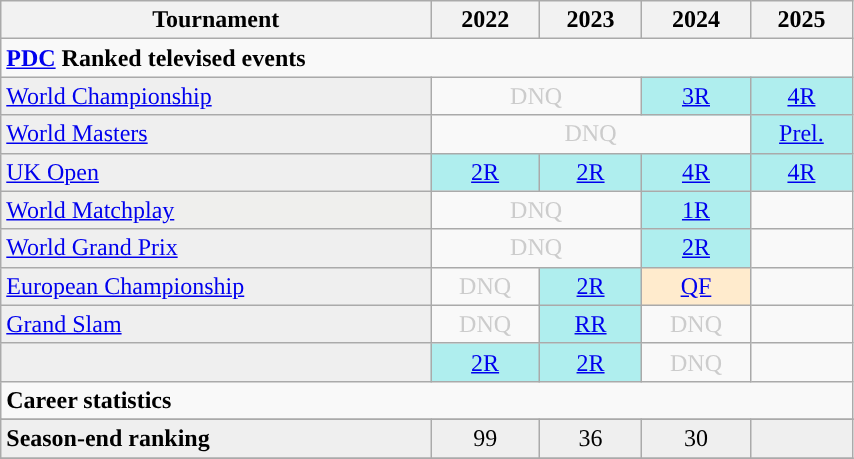<table class="wikitable" style="width:45%; margin:0">
<tr>
<th>Tournament</th>
<th>2022</th>
<th>2023</th>
<th>2024</th>
<th>2025</th>
</tr>
<tr>
<td colspan="15" align="left"><strong><a href='#'>PDC</a> Ranked televised events</strong></td>
</tr>
<tr>
<td style="background:#efefef;"><a href='#'>World Championship</a></td>
<td colspan="2" style="text-align:center; color:#ccc;">DNQ</td>
<td style="text-align:center; background:#afeeee;"><a href='#'>3R</a></td>
<td style="text-align:center; background:#afeeee;"><a href='#'>4R</a></td>
</tr>
<tr>
<td style="background:#efefef;"><a href='#'>World Masters</a></td>
<td colspan="3" style="text-align:center; color:#ccc;">DNQ</td>
<td style="text-align:center; background:#afeeee;"><a href='#'>Prel.</a></td>
</tr>
<tr>
<td style="background:#efefef;"><a href='#'>UK Open</a></td>
<td style="text-align:center; background:#afeeee;"><a href='#'>2R</a></td>
<td style="text-align:center; background:#afeeee;"><a href='#'>2R</a></td>
<td style="text-align:center; background:#afeeee;"><a href='#'>4R</a></td>
<td style="text-align:center; background:#afeeee;"><a href='#'>4R</a></td>
</tr>
<tr>
<td style="background:#efefed;"><a href='#'>World Matchplay</a></td>
<td colspan="2" style="text-align:center; color:#ccc;">DNQ</td>
<td style="text-align:center; background:#afeeee;"><a href='#'>1R</a></td>
<td></td>
</tr>
<tr>
<td style="background:#efefef;"><a href='#'>World Grand Prix</a></td>
<td colspan="2" style="text-align:center; color:#ccc;">DNQ</td>
<td style="text-align:center; background:#afeeee;"><a href='#'>2R</a></td>
<td></td>
</tr>
<tr>
<td style="background:#efefef;"><a href='#'>European Championship</a></td>
<td style="text-align:center; color:#ccc;">DNQ</td>
<td style="text-align:center; background:#afeeee;"><a href='#'>2R</a></td>
<td style="text-align:center; background:#ffebcd;"><a href='#'>QF</a></td>
<td></td>
</tr>
<tr>
<td style="background:#efefef;"><a href='#'>Grand Slam</a></td>
<td style="text-align:center; color:#ccc;">DNQ</td>
<td style="text-align:center; background:#afeeee;"><a href='#'>RR</a></td>
<td style="text-align:center; color:#ccc;">DNQ</td>
<td></td>
</tr>
<tr>
<td style="background:#efefef;"></td>
<td style="text-align:center; background:#afeeee;"><a href='#'>2R</a></td>
<td style="text-align:center; background:#afeeee;"><a href='#'>2R</a></td>
<td style="text-align:center; color:#ccc;">DNQ</td>
<td></td>
</tr>
<tr>
<td colspan="15" align="left"><strong>Career statistics</strong></td>
</tr>
<tr>
</tr>
<tr bgcolor="efefef">
<td align="left"><strong>Season-end ranking</strong></td>
<td style="text-align:center;">99</td>
<td style="text-align:center;">36</td>
<td style="text-align:center;">30</td>
<td></td>
</tr>
<tr>
</tr>
</table>
